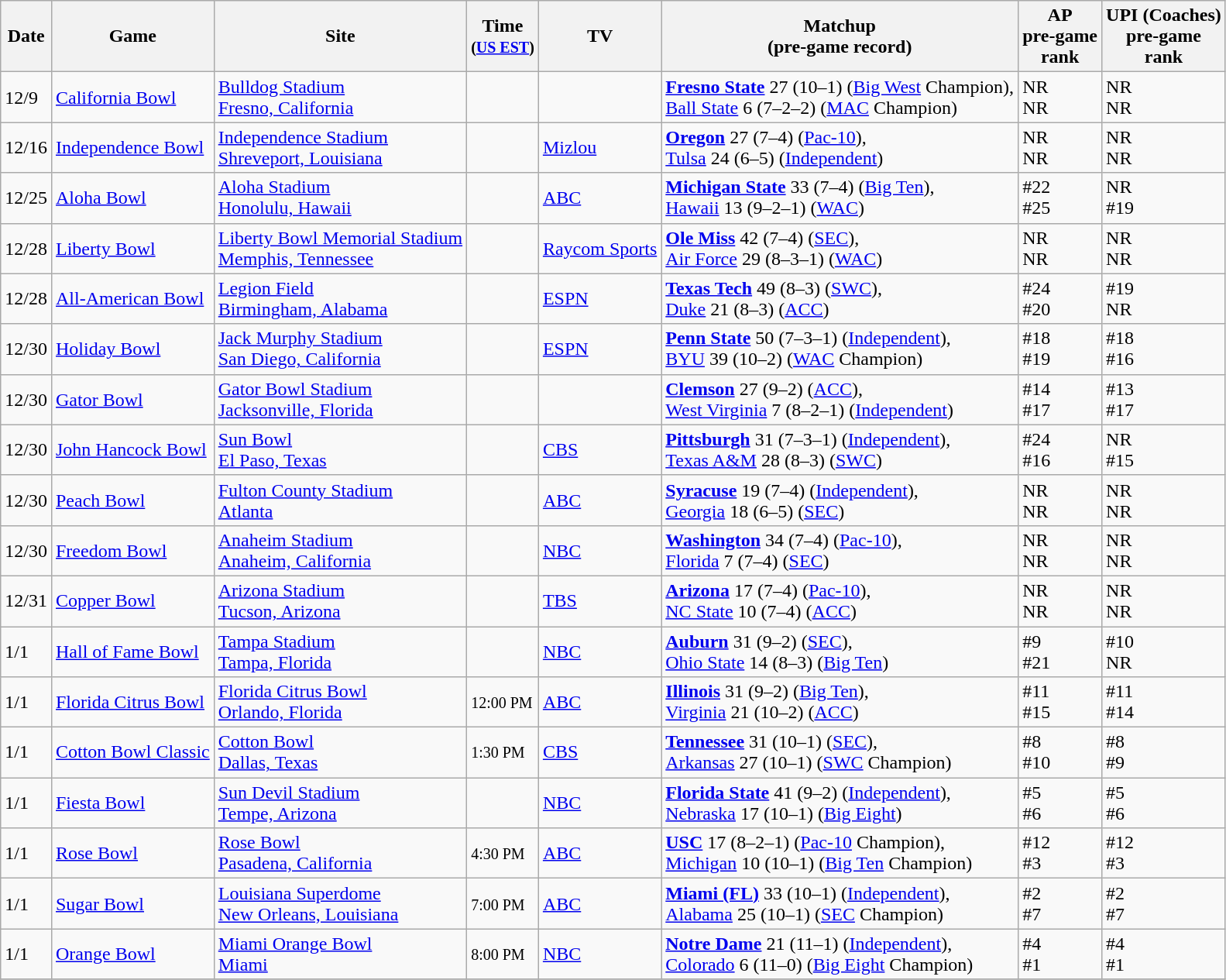<table class="wikitable">
<tr>
<th>Date</th>
<th>Game</th>
<th>Site</th>
<th>Time<br><small>(<a href='#'>US EST</a>)</small></th>
<th>TV</th>
<th>Matchup<br>(pre-game record)</th>
<th>AP<br>pre-game<br>rank</th>
<th>UPI (Coaches)<br>pre-game<br>rank</th>
</tr>
<tr>
<td>12/9</td>
<td><a href='#'>California Bowl</a></td>
<td><a href='#'>Bulldog Stadium</a> <br> <a href='#'>Fresno, California</a></td>
<td> </td>
<td> </td>
<td><strong><a href='#'>Fresno State</a></strong> 27 (10–1) (<a href='#'>Big West</a> Champion),<br><a href='#'>Ball State</a> 6 (7–2–2) (<a href='#'>MAC</a> Champion)</td>
<td>NR<br>NR</td>
<td>NR<br>NR</td>
</tr>
<tr>
<td>12/16</td>
<td><a href='#'>Independence Bowl</a></td>
<td><a href='#'>Independence Stadium</a> <br> <a href='#'>Shreveport, Louisiana</a></td>
<td> </td>
<td><a href='#'>Mizlou</a></td>
<td><strong><a href='#'>Oregon</a></strong> 27 (7–4) (<a href='#'>Pac-10</a>),<br><a href='#'>Tulsa</a> 24 (6–5) (<a href='#'>Independent</a>)</td>
<td>NR<br>NR</td>
<td>NR<br>NR</td>
</tr>
<tr>
<td>12/25</td>
<td><a href='#'>Aloha Bowl</a></td>
<td><a href='#'>Aloha Stadium</a> <br> <a href='#'>Honolulu, Hawaii</a></td>
<td> </td>
<td><a href='#'>ABC</a></td>
<td><strong><a href='#'>Michigan State</a></strong> 33 (7–4) (<a href='#'>Big Ten</a>),<br><a href='#'>Hawaii</a> 13 (9–2–1) (<a href='#'>WAC</a>)</td>
<td>#22<br>#25</td>
<td>NR<br>#19</td>
</tr>
<tr>
<td>12/28</td>
<td><a href='#'>Liberty Bowl</a></td>
<td><a href='#'>Liberty Bowl Memorial Stadium</a> <br> <a href='#'>Memphis, Tennessee</a></td>
<td> </td>
<td><a href='#'>Raycom Sports</a></td>
<td><strong><a href='#'>Ole Miss</a></strong> 42 (7–4) (<a href='#'>SEC</a>),<br><a href='#'>Air Force</a> 29 (8–3–1) (<a href='#'>WAC</a>)</td>
<td>NR<br>NR</td>
<td>NR<br>NR</td>
</tr>
<tr>
<td>12/28</td>
<td><a href='#'>All-American Bowl</a></td>
<td><a href='#'>Legion Field</a> <br> <a href='#'>Birmingham, Alabama</a></td>
<td> </td>
<td><a href='#'>ESPN</a></td>
<td><strong><a href='#'>Texas Tech</a></strong> 49 (8–3) (<a href='#'>SWC</a>),<br><a href='#'>Duke</a> 21 (8–3) (<a href='#'>ACC</a>)</td>
<td>#24<br>#20</td>
<td>#19<br>NR</td>
</tr>
<tr>
<td>12/30</td>
<td><a href='#'>Holiday Bowl</a></td>
<td><a href='#'>Jack Murphy Stadium</a> <br> <a href='#'>San Diego, California</a></td>
<td> </td>
<td><a href='#'>ESPN</a></td>
<td><strong><a href='#'>Penn State</a></strong> 50 (7–3–1) (<a href='#'>Independent</a>),<br><a href='#'>BYU</a> 39 (10–2) (<a href='#'>WAC</a> Champion)</td>
<td>#18<br>#19</td>
<td>#18<br>#16</td>
</tr>
<tr>
<td>12/30</td>
<td><a href='#'>Gator Bowl</a></td>
<td><a href='#'>Gator Bowl Stadium</a> <br> <a href='#'>Jacksonville, Florida</a></td>
<td> </td>
<td> </td>
<td><strong><a href='#'>Clemson</a></strong> 27 (9–2) (<a href='#'>ACC</a>),<br><a href='#'>West Virginia</a> 7 (8–2–1) (<a href='#'>Independent</a>)</td>
<td>#14<br>#17</td>
<td>#13<br>#17</td>
</tr>
<tr>
<td>12/30</td>
<td><a href='#'>John Hancock Bowl</a></td>
<td><a href='#'>Sun Bowl</a> <br> <a href='#'>El Paso, Texas</a></td>
<td> </td>
<td><a href='#'>CBS</a></td>
<td><strong><a href='#'>Pittsburgh</a></strong> 31 (7–3–1) (<a href='#'>Independent</a>),<br><a href='#'>Texas A&M</a> 28 (8–3) (<a href='#'>SWC</a>)</td>
<td>#24<br>#16</td>
<td>NR<br>#15</td>
</tr>
<tr>
<td>12/30</td>
<td><a href='#'>Peach Bowl</a></td>
<td><a href='#'>Fulton County Stadium</a> <br> <a href='#'>Atlanta</a></td>
<td> </td>
<td><a href='#'>ABC</a></td>
<td><strong><a href='#'>Syracuse</a></strong> 19 (7–4) (<a href='#'>Independent</a>),<br><a href='#'>Georgia</a> 18 (6–5) (<a href='#'>SEC</a>)</td>
<td>NR<br>NR</td>
<td>NR<br>NR</td>
</tr>
<tr>
<td>12/30</td>
<td><a href='#'>Freedom Bowl</a></td>
<td><a href='#'>Anaheim Stadium</a> <br> <a href='#'>Anaheim, California</a></td>
<td> </td>
<td><a href='#'>NBC</a></td>
<td><strong><a href='#'>Washington</a></strong> 34 (7–4) (<a href='#'>Pac-10</a>),<br><a href='#'>Florida</a> 7 (7–4) (<a href='#'>SEC</a>)</td>
<td>NR<br>NR</td>
<td>NR<br>NR</td>
</tr>
<tr>
<td>12/31</td>
<td><a href='#'>Copper Bowl</a></td>
<td><a href='#'>Arizona Stadium</a> <br> <a href='#'>Tucson, Arizona</a></td>
<td> </td>
<td><a href='#'>TBS</a></td>
<td><strong><a href='#'>Arizona</a></strong> 17 (7–4) (<a href='#'>Pac-10</a>),<br><a href='#'>NC State</a> 10 (7–4) (<a href='#'>ACC</a>)</td>
<td>NR<br>NR</td>
<td>NR<br>NR</td>
</tr>
<tr>
<td>1/1</td>
<td><a href='#'>Hall of Fame Bowl</a></td>
<td><a href='#'>Tampa Stadium</a> <br> <a href='#'>Tampa, Florida</a></td>
<td> </td>
<td><a href='#'>NBC</a></td>
<td><strong><a href='#'>Auburn</a></strong> 31 (9–2) (<a href='#'>SEC</a>),<br><a href='#'>Ohio State</a> 14 (8–3) (<a href='#'>Big Ten</a>)</td>
<td>#9<br>#21</td>
<td>#10<br>NR</td>
</tr>
<tr>
<td>1/1</td>
<td><a href='#'>Florida Citrus Bowl</a></td>
<td><a href='#'>Florida Citrus Bowl</a> <br> <a href='#'>Orlando, Florida</a></td>
<td><small>12:00 PM</small></td>
<td><a href='#'>ABC</a></td>
<td><strong><a href='#'>Illinois</a></strong> 31 (9–2) (<a href='#'>Big Ten</a>),<br><a href='#'>Virginia</a> 21 (10–2) (<a href='#'>ACC</a>)</td>
<td>#11<br>#15</td>
<td>#11<br>#14</td>
</tr>
<tr>
<td>1/1</td>
<td><a href='#'>Cotton Bowl Classic</a></td>
<td><a href='#'>Cotton Bowl</a> <br> <a href='#'>Dallas, Texas</a></td>
<td><small>1:30 PM</small></td>
<td><a href='#'>CBS</a></td>
<td><strong><a href='#'>Tennessee</a></strong> 31 (10–1) (<a href='#'>SEC</a>),<br><a href='#'>Arkansas</a> 27 (10–1) (<a href='#'>SWC</a> Champion)</td>
<td>#8<br>#10</td>
<td>#8<br>#9</td>
</tr>
<tr>
<td>1/1</td>
<td><a href='#'>Fiesta Bowl</a></td>
<td><a href='#'>Sun Devil Stadium</a> <br> <a href='#'>Tempe, Arizona</a></td>
<td> </td>
<td><a href='#'>NBC</a></td>
<td><strong><a href='#'>Florida State</a></strong> 41 (9–2) (<a href='#'>Independent</a>),<br><a href='#'>Nebraska</a> 17 (10–1) (<a href='#'>Big Eight</a>)</td>
<td>#5<br>#6</td>
<td>#5<br>#6</td>
</tr>
<tr>
<td>1/1</td>
<td><a href='#'>Rose Bowl</a></td>
<td><a href='#'>Rose Bowl</a> <br> <a href='#'>Pasadena, California</a></td>
<td><small>4:30 PM</small></td>
<td><a href='#'>ABC</a></td>
<td><strong><a href='#'>USC</a></strong> 17 (8–2–1) (<a href='#'>Pac-10</a> Champion),<br><a href='#'>Michigan</a> 10 (10–1) (<a href='#'>Big Ten</a> Champion)</td>
<td>#12<br>#3</td>
<td>#12<br>#3</td>
</tr>
<tr>
<td>1/1</td>
<td><a href='#'>Sugar Bowl</a></td>
<td><a href='#'>Louisiana Superdome</a> <br> <a href='#'>New Orleans, Louisiana</a></td>
<td><small>7:00 PM</small></td>
<td><a href='#'>ABC</a></td>
<td><strong><a href='#'>Miami (FL)</a></strong> 33 (10–1) (<a href='#'>Independent</a>),<br><a href='#'>Alabama</a> 25 (10–1) (<a href='#'>SEC</a> Champion)</td>
<td>#2<br>#7</td>
<td>#2<br>#7</td>
</tr>
<tr>
<td>1/1</td>
<td><a href='#'>Orange Bowl</a></td>
<td><a href='#'>Miami Orange Bowl</a> <br> <a href='#'>Miami</a></td>
<td><small>8:00 PM</small></td>
<td><a href='#'>NBC</a></td>
<td><strong><a href='#'>Notre Dame</a></strong> 21 (11–1) (<a href='#'>Independent</a>),<br><a href='#'>Colorado</a> 6 (11–0) (<a href='#'>Big Eight</a> Champion)</td>
<td>#4<br>#1</td>
<td>#4<br>#1</td>
</tr>
<tr>
</tr>
</table>
